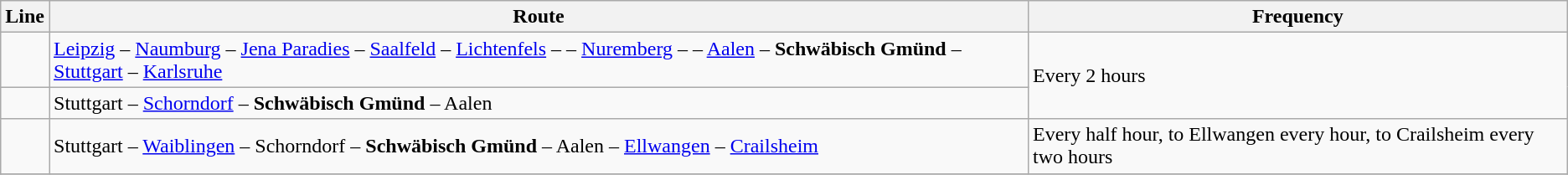<table class="wikitable">
<tr class=>
<th>Line</th>
<th>Route</th>
<th>Frequency</th>
</tr>
<tr>
<td style="text-align:center;"></td>
<td><a href='#'>Leipzig</a> – <a href='#'>Naumburg</a> – <a href='#'>Jena Paradies</a> – <a href='#'>Saalfeld</a> – <a href='#'>Lichtenfels</a> –  – <a href='#'>Nuremberg</a> –  – <a href='#'>Aalen</a> – <strong>Schwäbisch Gmünd</strong> – <a href='#'>Stuttgart</a> – <a href='#'>Karlsruhe</a></td>
<td rowspan="2">Every 2 hours</td>
</tr>
<tr>
<td style="text-align:center;"></td>
<td>Stuttgart – <a href='#'>Schorndorf</a> – <strong>Schwäbisch Gmünd</strong> – Aalen</td>
</tr>
<tr>
<td style="text-align:center;"></td>
<td>Stuttgart – <a href='#'>Waiblingen</a> – Schorndorf – <strong>Schwäbisch Gmünd</strong> – Aalen – <a href='#'>Ellwangen</a> – <a href='#'>Crailsheim</a></td>
<td>Every half hour, to Ellwangen every hour, to Crailsheim every two hours</td>
</tr>
<tr>
</tr>
</table>
